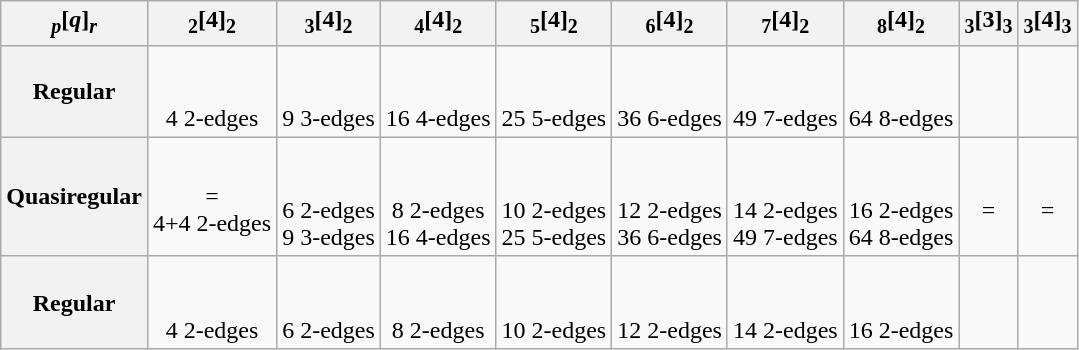<table class=wikitable>
<tr>
<th><sub><em>p</em></sub>[<em>q</em>]<sub><em>r</em></sub></th>
<th><sub>2</sub>[4]<sub>2</sub></th>
<th><sub>3</sub>[4]<sub>2</sub></th>
<th><sub>4</sub>[4]<sub>2</sub></th>
<th><sub>5</sub>[4]<sub>2</sub></th>
<th><sub>6</sub>[4]<sub>2</sub></th>
<th><sub>7</sub>[4]<sub>2</sub></th>
<th><sub>8</sub>[4]<sub>2</sub></th>
<th><sub>3</sub>[3]<sub>3</sub></th>
<th><sub>3</sub>[4]<sub>3</sub></th>
</tr>
<tr align=center>
<th>Regular<br></th>
<td><br><br> 4 2-edges</td>
<td><br><br> 9 3-edges</td>
<td><br><br> 16 4-edges</td>
<td><br><br> 25 5-edges</td>
<td><br><br> 36 6-edges</td>
<td><br><br> 49 7-edges</td>
<td><br><br> 64 8-edges</td>
<td><br></td>
<td><br></td>
</tr>
<tr align=center>
<th>Quasiregular<br></th>
<td><br> = <br> 4+4 2-edges</td>
<td><br><br> 6 2-edges<br>9 3-edges</td>
<td><br><br> 8 2-edges<br>16 4-edges</td>
<td><br><br> 10 2-edges<br>25 5-edges</td>
<td><br><br> 12 2-edges<br>36 6-edges</td>
<td><br><br> 14 2-edges<br>49 7-edges</td>
<td><br><br> 16 2-edges<br>64 8-edges</td>
<td><br> = </td>
<td><br> = </td>
</tr>
<tr align=center>
<th>Regular<br></th>
<td><br><br> 4 2-edges</td>
<td><br><br> 6 2-edges</td>
<td><br><br> 8 2-edges</td>
<td><br><br> 10 2-edges</td>
<td><br><br> 12 2-edges</td>
<td><br><br> 14 2-edges</td>
<td><br><br> 16 2-edges</td>
<td><br></td>
<td><br></td>
</tr>
</table>
